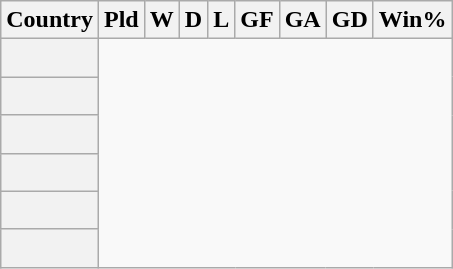<table class="wikitable sortable plainrowheaders" style="text-align:center">
<tr>
<th scope="col">Country</th>
<th scope="col">Pld</th>
<th scope="col">W</th>
<th scope="col">D</th>
<th scope="col">L</th>
<th scope="col">GF</th>
<th scope="col">GA</th>
<th scope="col">GD</th>
<th scope="col">Win%</th>
</tr>
<tr>
<th scope="row" align=left><br></th>
</tr>
<tr>
<th scope="row" align=left><br></th>
</tr>
<tr>
<th scope="row" align=left><br></th>
</tr>
<tr>
<th scope="row" align=left><br></th>
</tr>
<tr>
<th scope="row" align=left><br></th>
</tr>
<tr>
<th scope="row" align=left><br></th>
</tr>
</table>
